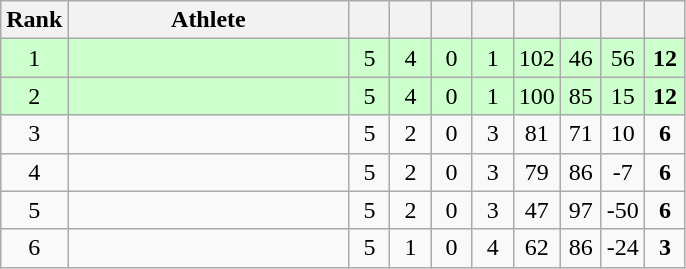<table class=wikitable style="text-align:center">
<tr>
<th width=20>Rank</th>
<th width=180>Athlete</th>
<th width=20></th>
<th width=20></th>
<th width=20></th>
<th width=20></th>
<th width=20></th>
<th width=20></th>
<th width=20></th>
<th width=20></th>
</tr>
<tr bgcolor="#ccffcc">
<td>1</td>
<td align=left></td>
<td>5</td>
<td>4</td>
<td>0</td>
<td>1</td>
<td>102</td>
<td>46</td>
<td>56</td>
<td><strong>12</strong></td>
</tr>
<tr bgcolor="#ccffcc">
<td>2</td>
<td align=left></td>
<td>5</td>
<td>4</td>
<td>0</td>
<td>1</td>
<td>100</td>
<td>85</td>
<td>15</td>
<td><strong>12</strong></td>
</tr>
<tr>
<td>3</td>
<td align=left></td>
<td>5</td>
<td>2</td>
<td>0</td>
<td>3</td>
<td>81</td>
<td>71</td>
<td>10</td>
<td><strong>6</strong></td>
</tr>
<tr>
<td>4</td>
<td align=left></td>
<td>5</td>
<td>2</td>
<td>0</td>
<td>3</td>
<td>79</td>
<td>86</td>
<td>-7</td>
<td><strong>6</strong></td>
</tr>
<tr>
<td>5</td>
<td align=left></td>
<td>5</td>
<td>2</td>
<td>0</td>
<td>3</td>
<td>47</td>
<td>97</td>
<td>-50</td>
<td><strong>6</strong></td>
</tr>
<tr>
<td>6</td>
<td align=left></td>
<td>5</td>
<td>1</td>
<td>0</td>
<td>4</td>
<td>62</td>
<td>86</td>
<td>-24</td>
<td><strong>3</strong></td>
</tr>
</table>
